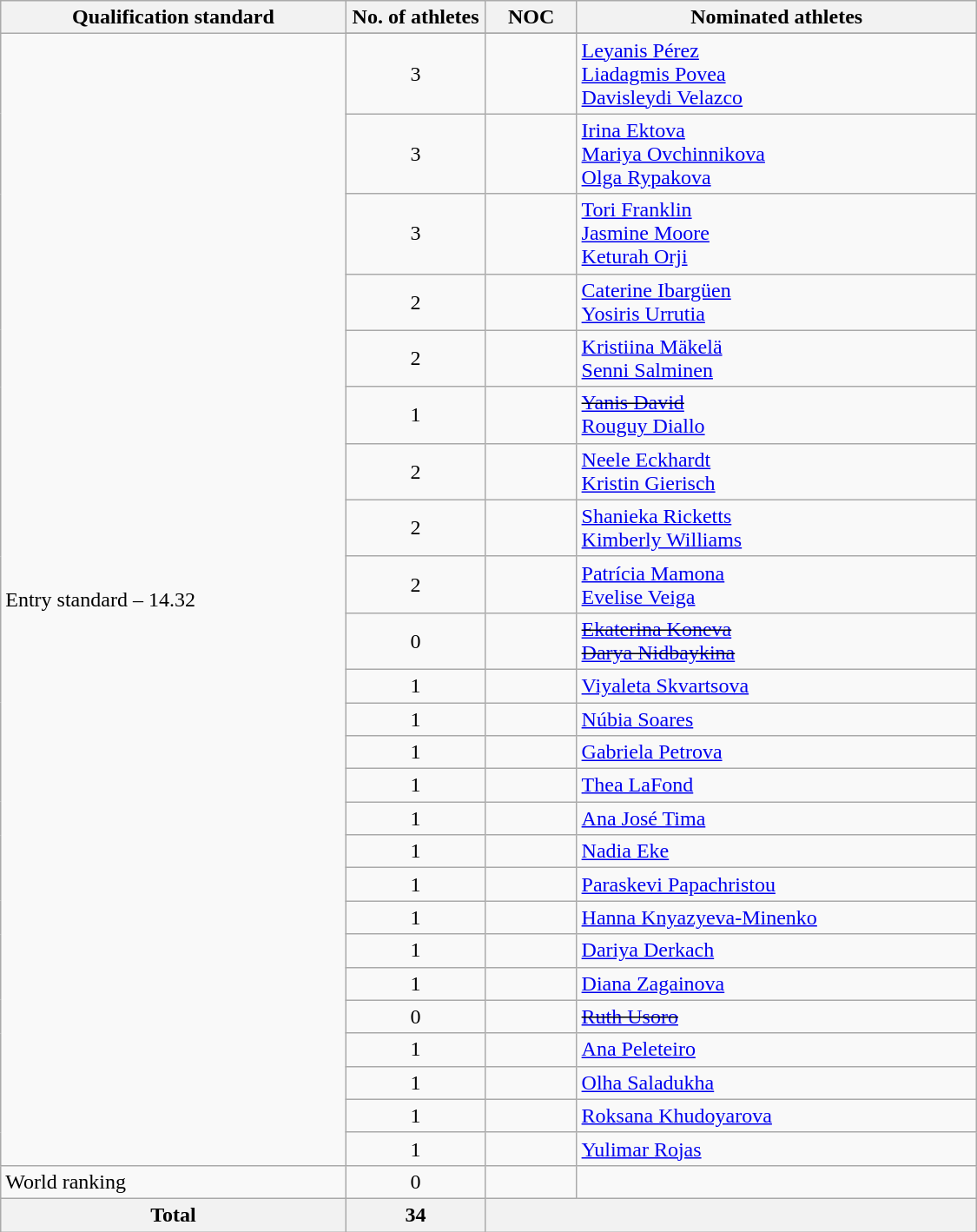<table class="wikitable" style="text-align:left; width:750px;">
<tr>
<th>Qualification standard</th>
<th width=100>No. of athletes</th>
<th>NOC</th>
<th>Nominated athletes</th>
</tr>
<tr>
<td rowspan=26>Entry standard – 14.32</td>
</tr>
<tr>
<td align=center>3</td>
<td></td>
<td><a href='#'>Leyanis Pérez</a><br><a href='#'>Liadagmis Povea</a><br><a href='#'>Davisleydi Velazco</a></td>
</tr>
<tr>
<td align=center>3</td>
<td></td>
<td><a href='#'>Irina Ektova</a><br><a href='#'>Mariya Ovchinnikova</a><br><a href='#'>Olga Rypakova</a></td>
</tr>
<tr>
<td align=center>3</td>
<td></td>
<td><a href='#'>Tori Franklin</a><br><a href='#'>Jasmine Moore</a><br><a href='#'>Keturah Orji</a></td>
</tr>
<tr>
<td align=center>2</td>
<td></td>
<td><a href='#'>Caterine Ibargüen</a><br><a href='#'>Yosiris Urrutia</a></td>
</tr>
<tr>
<td align=center>2</td>
<td></td>
<td><a href='#'>Kristiina Mäkelä</a><br><a href='#'>Senni Salminen</a></td>
</tr>
<tr>
<td align=center>1</td>
<td></td>
<td><s><a href='#'>Yanis David</a></s><br><a href='#'>Rouguy Diallo</a></td>
</tr>
<tr>
<td align=center>2</td>
<td></td>
<td><a href='#'>Neele Eckhardt</a><br><a href='#'>Kristin Gierisch</a></td>
</tr>
<tr>
<td align=center>2</td>
<td></td>
<td><a href='#'>Shanieka Ricketts</a><br><a href='#'>Kimberly Williams</a></td>
</tr>
<tr>
<td align=center>2</td>
<td></td>
<td><a href='#'>Patrícia Mamona</a><br><a href='#'>Evelise Veiga</a></td>
</tr>
<tr>
<td align=center>0</td>
<td></td>
<td><s><a href='#'>Ekaterina Koneva</a><br><a href='#'>Darya Nidbaykina</a></s></td>
</tr>
<tr>
<td align=center>1</td>
<td></td>
<td><a href='#'>Viyaleta Skvartsova</a></td>
</tr>
<tr>
<td align=center>1</td>
<td></td>
<td><a href='#'>Núbia Soares</a></td>
</tr>
<tr>
<td align=center>1</td>
<td></td>
<td><a href='#'>Gabriela Petrova</a></td>
</tr>
<tr>
<td align=center>1</td>
<td></td>
<td><a href='#'>Thea LaFond</a></td>
</tr>
<tr>
<td align=center>1</td>
<td></td>
<td><a href='#'>Ana José Tima</a></td>
</tr>
<tr>
<td align=center>1</td>
<td></td>
<td><a href='#'>Nadia Eke</a></td>
</tr>
<tr>
<td align=center>1</td>
<td></td>
<td><a href='#'>Paraskevi Papachristou</a></td>
</tr>
<tr>
<td align=center>1</td>
<td></td>
<td><a href='#'>Hanna Knyazyeva-Minenko</a></td>
</tr>
<tr>
<td align=center>1</td>
<td></td>
<td><a href='#'>Dariya Derkach</a></td>
</tr>
<tr>
<td align=center>1</td>
<td></td>
<td><a href='#'>Diana Zagainova</a></td>
</tr>
<tr>
<td align=center>0</td>
<td></td>
<td><s><a href='#'>Ruth Usoro</a></s></td>
</tr>
<tr>
<td align=center>1</td>
<td></td>
<td><a href='#'>Ana Peleteiro</a></td>
</tr>
<tr>
<td align=center>1</td>
<td></td>
<td><a href='#'>Olha Saladukha</a></td>
</tr>
<tr>
<td align=center>1</td>
<td></td>
<td><a href='#'>Roksana Khudoyarova</a></td>
</tr>
<tr>
<td align=center>1</td>
<td></td>
<td><a href='#'>Yulimar Rojas</a></td>
</tr>
<tr>
<td>World ranking</td>
<td align=center>0</td>
<td></td>
<td></td>
</tr>
<tr>
<th>Total</th>
<th>34</th>
<th colspan=2></th>
</tr>
</table>
